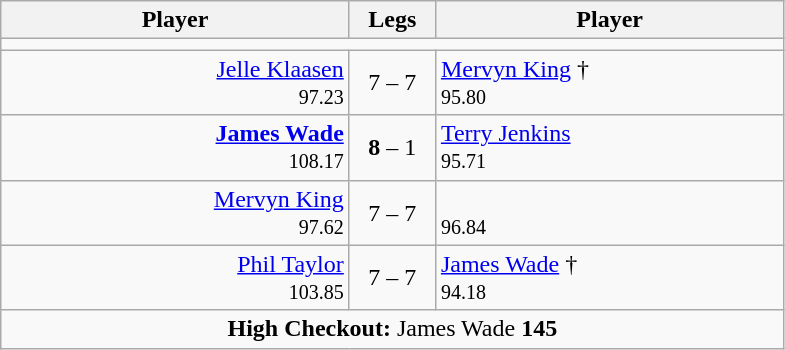<table class=wikitable style="text-align:center">
<tr>
<th width=225>Player</th>
<th width=50>Legs</th>
<th width=225>Player</th>
</tr>
<tr align=center>
<td colspan="3"></td>
</tr>
<tr align=left>
<td align=right><a href='#'>Jelle Klaasen</a>  <br><small><span>97.23</span></small></td>
<td align=center>7 – 7</td>
<td> <a href='#'>Mervyn King</a> †  <br><small><span>95.80</span></small></td>
</tr>
<tr align=left>
<td align=right><strong><a href='#'>James Wade</a></strong>  <br><small><span>108.17</span></small></td>
<td align=center><strong>8</strong> – 1</td>
<td> <a href='#'>Terry Jenkins</a> <br><small><span>95.71</span></small></td>
</tr>
<tr align=left>
<td align=right><a href='#'>Mervyn King</a>  <br><small><span>97.62</span></small></td>
<td align=center>7 – 7</td>
<td> <br><small><span>96.84</span></small></td>
</tr>
<tr align=left>
<td align=right><a href='#'>Phil Taylor</a>  <br><small><span>103.85</span></small></td>
<td align=center>7 – 7</td>
<td> <a href='#'>James Wade</a> † <br><small><span>94.18</span></small></td>
</tr>
<tr align=center>
<td colspan="3"><strong>High Checkout:</strong> James Wade <strong>145</strong></td>
</tr>
</table>
